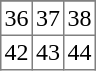<table border="1" cellpadding="2" cellspacing="0" align="left" style="margin:1em 1em 1em 1em; border-collapse: collapse;">
<tr bgcolor="#E3E3E3">
</tr>
<tr>
<td align="center">36</td>
<td align="center">37</td>
<td align="center">38</td>
</tr>
<tr>
<td align="center">42</td>
<td align="center">43</td>
<td align="center">44</td>
</tr>
</table>
